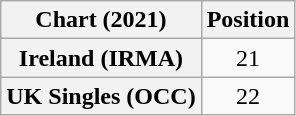<table class="wikitable plainrowheaders" style="text-align:center">
<tr>
<th scope="col">Chart (2021)</th>
<th scope="col">Position</th>
</tr>
<tr>
<th scope="row">Ireland (IRMA)</th>
<td>21</td>
</tr>
<tr>
<th scope="row">UK Singles (OCC)</th>
<td>22</td>
</tr>
</table>
